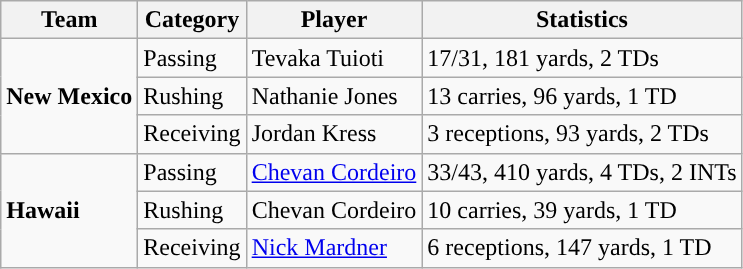<table class="wikitable" style="float: left;">
<tr>
<th>Team</th>
<th>Category</th>
<th>Player</th>
<th>Statistics</th>
</tr>
<tr>
<td rowspan=3><strong>New Mexico</strong></td>
<td>Passing</td>
<td>Tevaka Tuioti</td>
<td>17/31, 181 yards, 2 TDs</td>
</tr>
<tr>
<td>Rushing</td>
<td>Nathanie Jones</td>
<td>13 carries, 96 yards, 1 TD</td>
</tr>
<tr>
<td>Receiving</td>
<td>Jordan Kress</td>
<td>3 receptions, 93 yards, 2 TDs</td>
</tr>
<tr>
<td rowspan=3><strong>Hawaii</strong></td>
<td>Passing</td>
<td><a href='#'>Chevan Cordeiro</a></td>
<td>33/43, 410 yards, 4 TDs, 2 INTs</td>
</tr>
<tr>
<td>Rushing</td>
<td>Chevan Cordeiro</td>
<td>10 carries, 39 yards, 1 TD</td>
</tr>
<tr>
<td>Receiving</td>
<td><a href='#'>Nick Mardner</a></td>
<td>6 receptions, 147 yards, 1 TD</td>
</tr>
</table>
